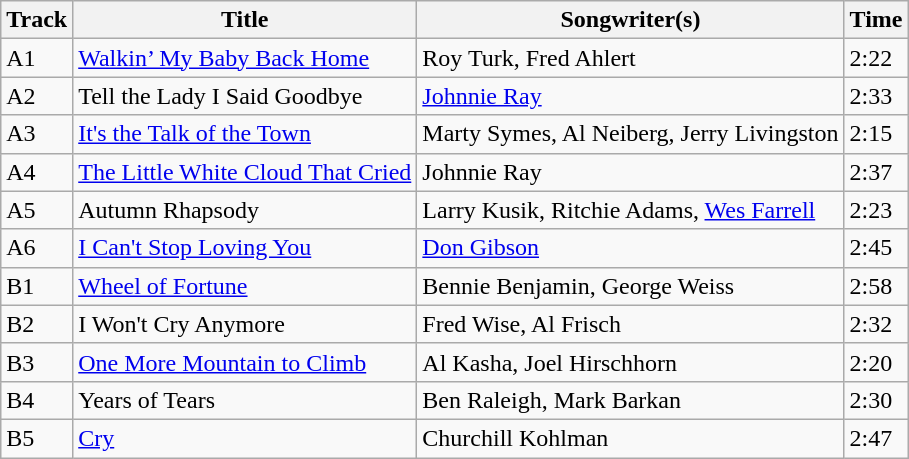<table class="wikitable">
<tr>
<th>Track</th>
<th>Title</th>
<th>Songwriter(s)</th>
<th>Time</th>
</tr>
<tr>
<td>A1</td>
<td><a href='#'>Walkin’ My Baby Back Home</a></td>
<td>Roy Turk, Fred Ahlert</td>
<td>2:22</td>
</tr>
<tr>
<td>A2</td>
<td>Tell the Lady I Said Goodbye</td>
<td><a href='#'>Johnnie Ray</a></td>
<td>2:33</td>
</tr>
<tr>
<td>A3</td>
<td><a href='#'>It's the Talk of the Town</a></td>
<td>Marty Symes, Al Neiberg, Jerry Livingston</td>
<td>2:15</td>
</tr>
<tr>
<td>A4</td>
<td><a href='#'>The Little White Cloud That Cried</a></td>
<td>Johnnie Ray</td>
<td>2:37</td>
</tr>
<tr>
<td>A5</td>
<td>Autumn Rhapsody</td>
<td>Larry Kusik, Ritchie Adams, <a href='#'>Wes Farrell</a></td>
<td>2:23</td>
</tr>
<tr>
<td>A6</td>
<td><a href='#'>I Can't Stop Loving You</a></td>
<td><a href='#'>Don Gibson</a></td>
<td>2:45</td>
</tr>
<tr>
<td>B1</td>
<td><a href='#'>Wheel of Fortune</a></td>
<td>Bennie Benjamin, George Weiss</td>
<td>2:58</td>
</tr>
<tr>
<td>B2</td>
<td>I Won't Cry Anymore</td>
<td>Fred Wise, Al Frisch</td>
<td>2:32</td>
</tr>
<tr>
<td>B3</td>
<td><a href='#'>One More Mountain to Climb</a></td>
<td>Al Kasha, Joel Hirschhorn</td>
<td>2:20</td>
</tr>
<tr>
<td>B4</td>
<td>Years of Tears</td>
<td>Ben Raleigh, Mark Barkan</td>
<td>2:30</td>
</tr>
<tr>
<td>B5</td>
<td><a href='#'>Cry</a></td>
<td>Churchill Kohlman</td>
<td>2:47</td>
</tr>
</table>
